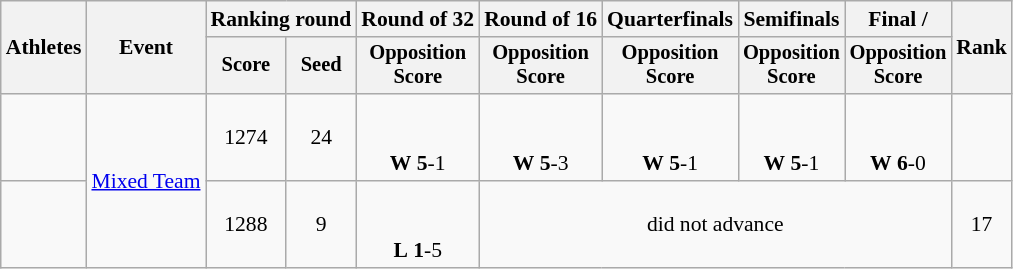<table class="wikitable" style="font-size:90%;">
<tr>
<th rowspan="2">Athletes</th>
<th rowspan="2">Event</th>
<th colspan="2">Ranking round</th>
<th>Round of 32</th>
<th>Round of 16</th>
<th>Quarterfinals</th>
<th>Semifinals</th>
<th>Final / </th>
<th rowspan=2>Rank</th>
</tr>
<tr style="font-size:95%">
<th>Score</th>
<th>Seed</th>
<th>Opposition<br>Score</th>
<th>Opposition<br>Score</th>
<th>Opposition<br>Score</th>
<th>Opposition<br>Score</th>
<th>Opposition<br>Score</th>
</tr>
<tr align=center>
<td align=left><br></td>
<td rowspan=2><a href='#'>Mixed Team</a></td>
<td>1274</td>
<td>24</td>
<td><small><br></small> <br> <strong>W</strong> <strong>5</strong>-1</td>
<td><small><br></small> <br> <strong>W</strong> <strong>5</strong>-3</td>
<td><small><br></small> <br> <strong>W</strong> <strong>5</strong>-1</td>
<td><small><br></small> <br> <strong>W</strong> <strong>5</strong>-1</td>
<td><small><br></small> <br> <strong>W</strong> <strong>6</strong>-0</td>
<td></td>
</tr>
<tr align=center>
<td align=left><br></td>
<td>1288</td>
<td>9</td>
<td><small><br></small> <br> <strong>L</strong> <strong>1</strong>-5</td>
<td colspan=4>did not advance</td>
<td>17</td>
</tr>
</table>
